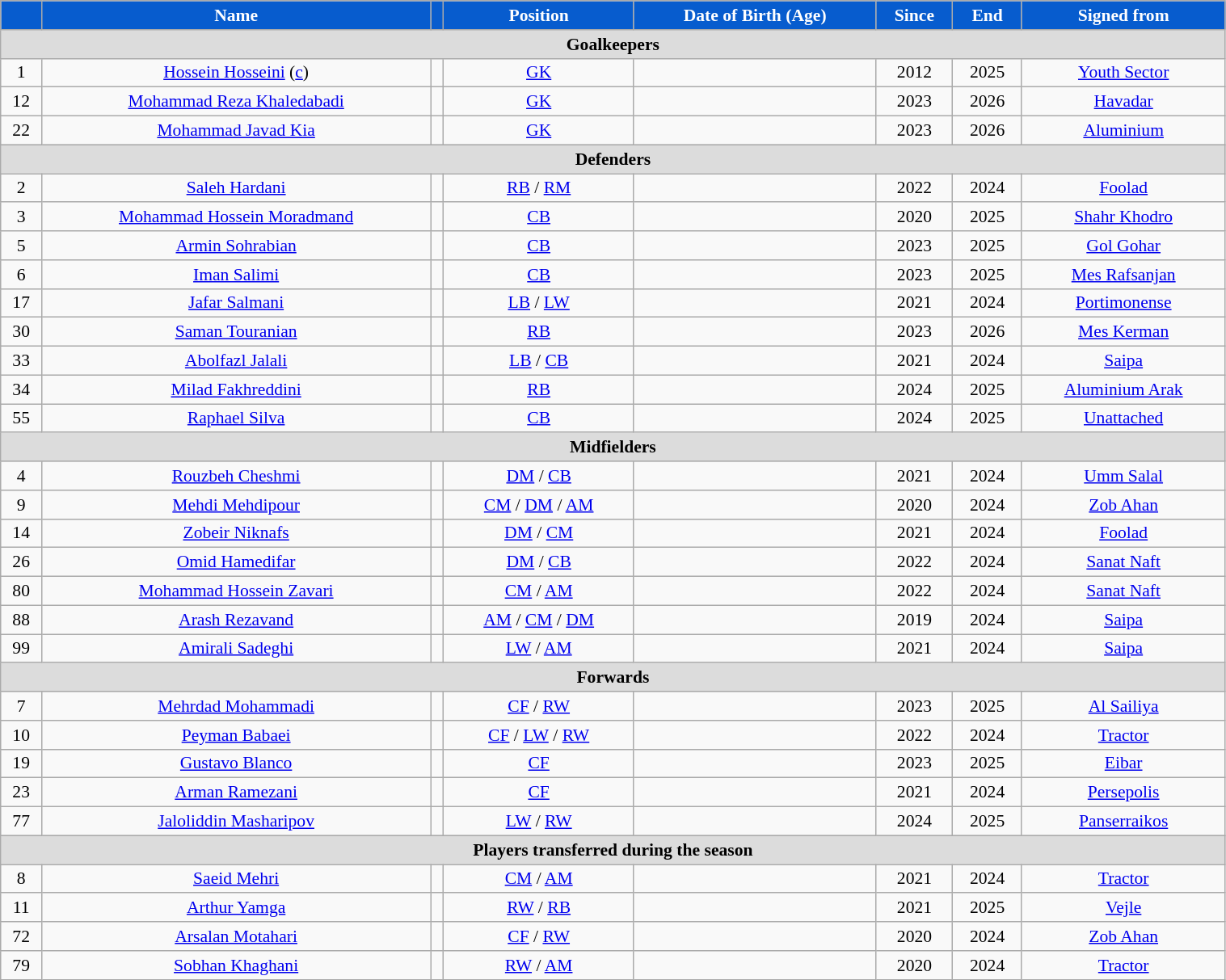<table class="wikitable" style="text-align:center; font-size:90%; width:80%;">
<tr>
<th style="background:#075CCE; color:white; text-align:center;"></th>
<th style="background:#075CCE; color:white; text-align:center;">Name</th>
<th style="background:#075CCE; color:white; text-align:center;"></th>
<th style="background:#075CCE; color:white; text-align:center;">Position</th>
<th style="background:#075CCE; color:white; text-align:center;">Date of Birth (Age)</th>
<th style="background:#075CCE; color:white; text-align:center;">Since</th>
<th style="background:#075CCE; color:white; text-align:center;">End</th>
<th style="background:#075CCE; color:white; text-align:center;">Signed from</th>
</tr>
<tr>
<th colspan=10 style="background: #DCDCDC" align=right>Goalkeepers</th>
</tr>
<tr>
<td>1</td>
<td><a href='#'>Hossein Hosseini</a> (<a href='#'>c</a>)</td>
<td></td>
<td><a href='#'>GK</a></td>
<td></td>
<td>2012</td>
<td>2025</td>
<td> <a href='#'>Youth Sector</a></td>
</tr>
<tr>
<td>12</td>
<td><a href='#'>Mohammad Reza Khaledabadi</a></td>
<td></td>
<td><a href='#'>GK</a></td>
<td></td>
<td>2023</td>
<td>2026</td>
<td> <a href='#'>Havadar</a></td>
</tr>
<tr>
<td>22</td>
<td><a href='#'>Mohammad Javad Kia</a></td>
<td></td>
<td><a href='#'>GK</a></td>
<td></td>
<td>2023</td>
<td>2026</td>
<td> <a href='#'>Aluminium</a></td>
</tr>
<tr>
<th colspan=11 style="background: #DCDCDC" align=right>Defenders</th>
</tr>
<tr>
<td>2</td>
<td><a href='#'>Saleh Hardani</a></td>
<td></td>
<td><a href='#'>RB</a> / <a href='#'>RM</a></td>
<td></td>
<td>2022</td>
<td>2024</td>
<td> <a href='#'>Foolad</a></td>
</tr>
<tr>
<td>3</td>
<td><a href='#'>Mohammad Hossein Moradmand</a></td>
<td></td>
<td><a href='#'>CB</a></td>
<td></td>
<td>2020</td>
<td>2025</td>
<td> <a href='#'>Shahr Khodro</a></td>
</tr>
<tr>
<td>5</td>
<td><a href='#'>Armin Sohrabian</a></td>
<td></td>
<td><a href='#'>CB</a></td>
<td></td>
<td>2023</td>
<td>2025</td>
<td> <a href='#'>Gol Gohar</a></td>
</tr>
<tr>
<td>6</td>
<td><a href='#'>Iman Salimi</a></td>
<td></td>
<td><a href='#'>CB</a></td>
<td></td>
<td>2023</td>
<td>2025</td>
<td> <a href='#'>Mes Rafsanjan</a></td>
</tr>
<tr>
<td>17</td>
<td><a href='#'>Jafar Salmani</a></td>
<td></td>
<td><a href='#'>LB</a> / <a href='#'>LW</a></td>
<td></td>
<td>2021</td>
<td>2024</td>
<td> <a href='#'>Portimonense</a></td>
</tr>
<tr>
<td>30</td>
<td><a href='#'>Saman Touranian</a></td>
<td></td>
<td><a href='#'>RB</a></td>
<td></td>
<td>2023</td>
<td>2026</td>
<td> <a href='#'>Mes Kerman</a></td>
</tr>
<tr>
<td>33</td>
<td><a href='#'>Abolfazl Jalali</a></td>
<td></td>
<td><a href='#'>LB</a> / <a href='#'>CB</a></td>
<td></td>
<td>2021</td>
<td>2024</td>
<td> <a href='#'>Saipa</a></td>
</tr>
<tr>
<td>34</td>
<td><a href='#'>Milad Fakhreddini</a></td>
<td></td>
<td><a href='#'>RB</a></td>
<td></td>
<td>2024</td>
<td>2025</td>
<td> <a href='#'>Aluminium Arak</a></td>
</tr>
<tr>
<td>55</td>
<td><a href='#'>Raphael Silva</a></td>
<td></td>
<td><a href='#'>CB</a></td>
<td></td>
<td>2024</td>
<td>2025</td>
<td><a href='#'>Unattached</a></td>
</tr>
<tr>
<th colspan=11 style="background: #DCDCDC" align=right>Midfielders</th>
</tr>
<tr>
<td>4</td>
<td><a href='#'>Rouzbeh Cheshmi</a></td>
<td></td>
<td><a href='#'>DM</a> / <a href='#'>CB</a></td>
<td></td>
<td>2021</td>
<td>2024</td>
<td> <a href='#'>Umm Salal</a></td>
</tr>
<tr>
<td>9</td>
<td><a href='#'>Mehdi Mehdipour</a></td>
<td></td>
<td><a href='#'>CM</a> / <a href='#'>DM</a> / <a href='#'>AM</a></td>
<td></td>
<td>2020</td>
<td>2024</td>
<td> <a href='#'>Zob Ahan</a></td>
</tr>
<tr>
<td>14</td>
<td><a href='#'>Zobeir Niknafs</a></td>
<td></td>
<td><a href='#'>DM</a> / <a href='#'>CM</a></td>
<td></td>
<td>2021</td>
<td>2024</td>
<td> <a href='#'>Foolad</a></td>
</tr>
<tr>
<td>26</td>
<td><a href='#'>Omid Hamedifar</a></td>
<td></td>
<td><a href='#'>DM</a> / <a href='#'>CB</a></td>
<td></td>
<td>2022</td>
<td>2024</td>
<td> <a href='#'>Sanat Naft</a></td>
</tr>
<tr>
<td>80</td>
<td><a href='#'>Mohammad Hossein Zavari</a></td>
<td></td>
<td><a href='#'>CM</a> / <a href='#'>AM</a></td>
<td></td>
<td>2022</td>
<td>2024</td>
<td> <a href='#'>Sanat Naft</a></td>
</tr>
<tr>
<td>88</td>
<td><a href='#'>Arash Rezavand</a></td>
<td></td>
<td><a href='#'>AM</a> / <a href='#'>CM</a> / <a href='#'>DM</a></td>
<td></td>
<td>2019</td>
<td>2024</td>
<td> <a href='#'>Saipa</a></td>
</tr>
<tr>
<td>99</td>
<td><a href='#'>Amirali Sadeghi</a></td>
<td></td>
<td><a href='#'>LW</a> / <a href='#'>AM</a></td>
<td></td>
<td>2021</td>
<td>2024</td>
<td> <a href='#'>Saipa</a></td>
</tr>
<tr>
<th colspan=11 style="background: #DCDCDC" align=right>Forwards</th>
</tr>
<tr>
<td>7</td>
<td><a href='#'>Mehrdad Mohammadi</a></td>
<td></td>
<td><a href='#'>CF</a> / <a href='#'>RW</a></td>
<td></td>
<td>2023</td>
<td>2025</td>
<td> <a href='#'>Al Sailiya</a></td>
</tr>
<tr>
<td>10</td>
<td><a href='#'>Peyman Babaei</a></td>
<td></td>
<td><a href='#'>CF</a> / <a href='#'>LW</a> / <a href='#'>RW</a></td>
<td></td>
<td>2022</td>
<td>2024</td>
<td> <a href='#'>Tractor</a></td>
</tr>
<tr>
<td>19</td>
<td><a href='#'>Gustavo Blanco</a></td>
<td></td>
<td><a href='#'>CF</a></td>
<td></td>
<td>2023</td>
<td>2025</td>
<td> <a href='#'>Eibar</a></td>
</tr>
<tr>
<td>23</td>
<td><a href='#'>Arman Ramezani</a></td>
<td></td>
<td><a href='#'>CF</a></td>
<td></td>
<td>2021</td>
<td>2024</td>
<td> <a href='#'>Persepolis</a></td>
</tr>
<tr>
<td>77</td>
<td><a href='#'>Jaloliddin Masharipov</a></td>
<td></td>
<td><a href='#'>LW</a> / <a href='#'>RW</a></td>
<td></td>
<td>2024</td>
<td>2025</td>
<td> <a href='#'>Panserraikos</a></td>
</tr>
<tr>
<th colspan=10 style="background:#dcdcdc; text-align:center;">Players transferred during the season</th>
</tr>
<tr>
<td>8</td>
<td><a href='#'>Saeid Mehri</a></td>
<td></td>
<td><a href='#'>CM</a> / <a href='#'>AM</a></td>
<td></td>
<td>2021</td>
<td>2024</td>
<td> <a href='#'>Tractor</a></td>
</tr>
<tr>
<td>11</td>
<td><a href='#'>Arthur Yamga</a></td>
<td></td>
<td><a href='#'>RW</a> / <a href='#'>RB</a></td>
<td></td>
<td>2021</td>
<td>2025</td>
<td> <a href='#'>Vejle</a></td>
</tr>
<tr>
<td>72</td>
<td><a href='#'>Arsalan Motahari</a></td>
<td></td>
<td><a href='#'>CF</a> / <a href='#'>RW</a></td>
<td></td>
<td>2020</td>
<td>2024</td>
<td> <a href='#'>Zob Ahan</a></td>
</tr>
<tr>
<td>79</td>
<td><a href='#'>Sobhan Khaghani</a></td>
<td></td>
<td><a href='#'>RW</a> / <a href='#'>AM</a></td>
<td></td>
<td>2020</td>
<td>2024</td>
<td> <a href='#'>Tractor</a></td>
</tr>
</table>
